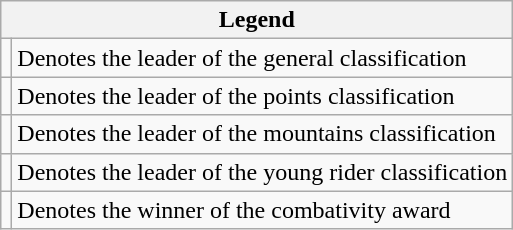<table class="wikitable">
<tr>
<th colspan="2">Legend</th>
</tr>
<tr>
<td></td>
<td>Denotes the leader of the general classification</td>
</tr>
<tr>
<td></td>
<td>Denotes the leader of the points classification</td>
</tr>
<tr>
<td></td>
<td>Denotes the leader of the mountains classification</td>
</tr>
<tr>
<td></td>
<td>Denotes the leader of the young rider classification</td>
</tr>
<tr>
<td></td>
<td>Denotes the winner of the combativity award</td>
</tr>
</table>
